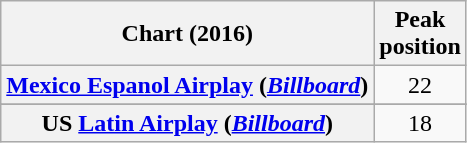<table class="wikitable sortable plainrowheaders" style="text-align:center;">
<tr>
<th>Chart (2016)</th>
<th>Peak<br>position</th>
</tr>
<tr>
<th scope="row"><a href='#'>Mexico Espanol Airplay</a> (<em><a href='#'>Billboard</a></em>)</th>
<td>22</td>
</tr>
<tr>
</tr>
<tr>
</tr>
<tr>
</tr>
<tr>
<th scope="row">US <a href='#'>Latin Airplay</a> (<em><a href='#'>Billboard</a></em>)</th>
<td>18</td>
</tr>
</table>
